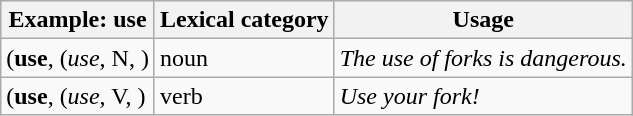<table class="wikitable">
<tr>
<th>Example: <strong>use</strong></th>
<th>Lexical category</th>
<th>Usage</th>
</tr>
<tr>
<td>(<strong>use</strong>, (<em>use</em>, N, )</td>
<td>noun</td>
<td><em>The use of forks is dangerous.</em></td>
</tr>
<tr>
<td>(<strong>use</strong>, (<em>use</em>, V, )</td>
<td>verb</td>
<td><em>Use your fork!</em></td>
</tr>
</table>
